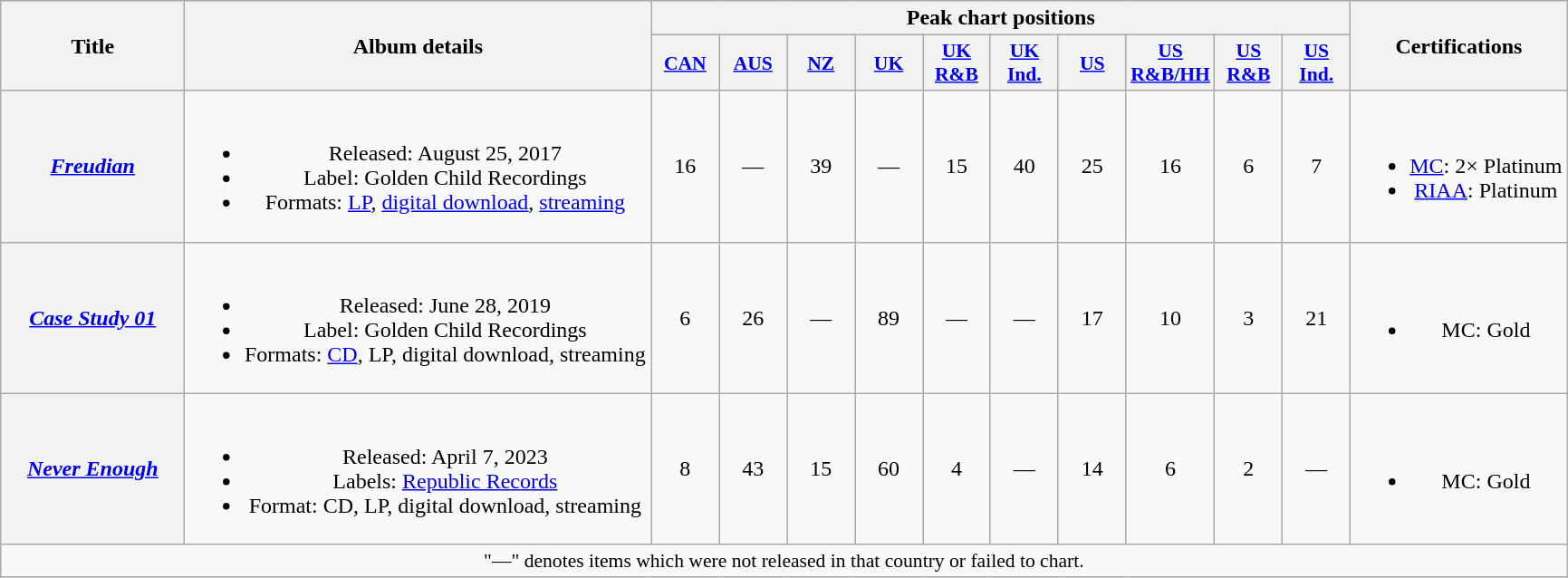<table class="wikitable plainrowheaders" style="text-align:center;">
<tr>
<th scope="col" rowspan="2" style="width:8em;">Title</th>
<th scope="col" rowspan="2" style="width:21em;">Album details</th>
<th scope="col" colspan="10">Peak chart positions</th>
<th scope="col" rowspan="2">Certifications</th>
</tr>
<tr>
<th scope="col" style="width:3em;font-size:90%;"><a href='#'>CAN</a><br></th>
<th scope="col" style="width:3em;font-size:90%;"><a href='#'>AUS</a><br></th>
<th scope="col" style="width:3em;font-size:90%;"><a href='#'>NZ</a><br></th>
<th scope="col" style="width:3em;font-size:90%;"><a href='#'>UK</a><br></th>
<th scope="col" style="width:3em;font-size:90%;"><a href='#'>UK R&B</a><br></th>
<th scope="col" style="width:3em;font-size:90%;"><a href='#'>UK Ind.</a><br></th>
<th scope="col" style="width:3em;font-size:90%;"><a href='#'>US</a><br></th>
<th scope="col" style="width:3em;font-size:90%;"><a href='#'>US R&B/HH</a><br></th>
<th scope="col" style="width:3em;font-size:90%;"><a href='#'>US R&B</a><br></th>
<th scope="col" style="width:3em;font-size:90%;"><a href='#'>US<br>Ind.</a><br></th>
</tr>
<tr>
<th scope="row"><em><a href='#'>Freudian</a></em></th>
<td><br><ul><li>Released: August 25, 2017</li><li>Label: Golden Child Recordings</li><li>Formats: <a href='#'>LP</a>, <a href='#'>digital download</a>, <a href='#'>streaming</a></li></ul></td>
<td>16</td>
<td>—</td>
<td>39</td>
<td>—</td>
<td>15</td>
<td>40</td>
<td>25</td>
<td>16</td>
<td>6</td>
<td>7</td>
<td><br><ul><li><a href='#'>MC</a>: 2× Platinum</li><li><a href='#'>RIAA</a>: Platinum</li></ul></td>
</tr>
<tr>
<th scope="row"><em><a href='#'>Case Study 01</a></em></th>
<td><br><ul><li>Released: June 28, 2019</li><li>Label: Golden Child Recordings</li><li>Formats: <a href='#'>CD</a>, LP, digital download, streaming</li></ul></td>
<td>6</td>
<td>26</td>
<td>—</td>
<td>89</td>
<td>—</td>
<td>—</td>
<td>17</td>
<td>10</td>
<td>3</td>
<td>21</td>
<td><br><ul><li>MC: Gold</li></ul></td>
</tr>
<tr>
<th scope="row"><em><a href='#'>Never Enough</a></em></th>
<td><br><ul><li>Released: April 7, 2023</li><li>Labels: <a href='#'>Republic Records</a></li><li>Format: CD, LP, digital download, streaming</li></ul></td>
<td>8</td>
<td>43</td>
<td>15</td>
<td>60</td>
<td>4</td>
<td>—</td>
<td>14</td>
<td>6</td>
<td>2</td>
<td>—</td>
<td><br><ul><li>MC: Gold</li></ul></td>
</tr>
<tr>
<td colspan="14" style="font-size:90%;">"—" denotes items which were not released in that country or failed to chart.</td>
</tr>
</table>
